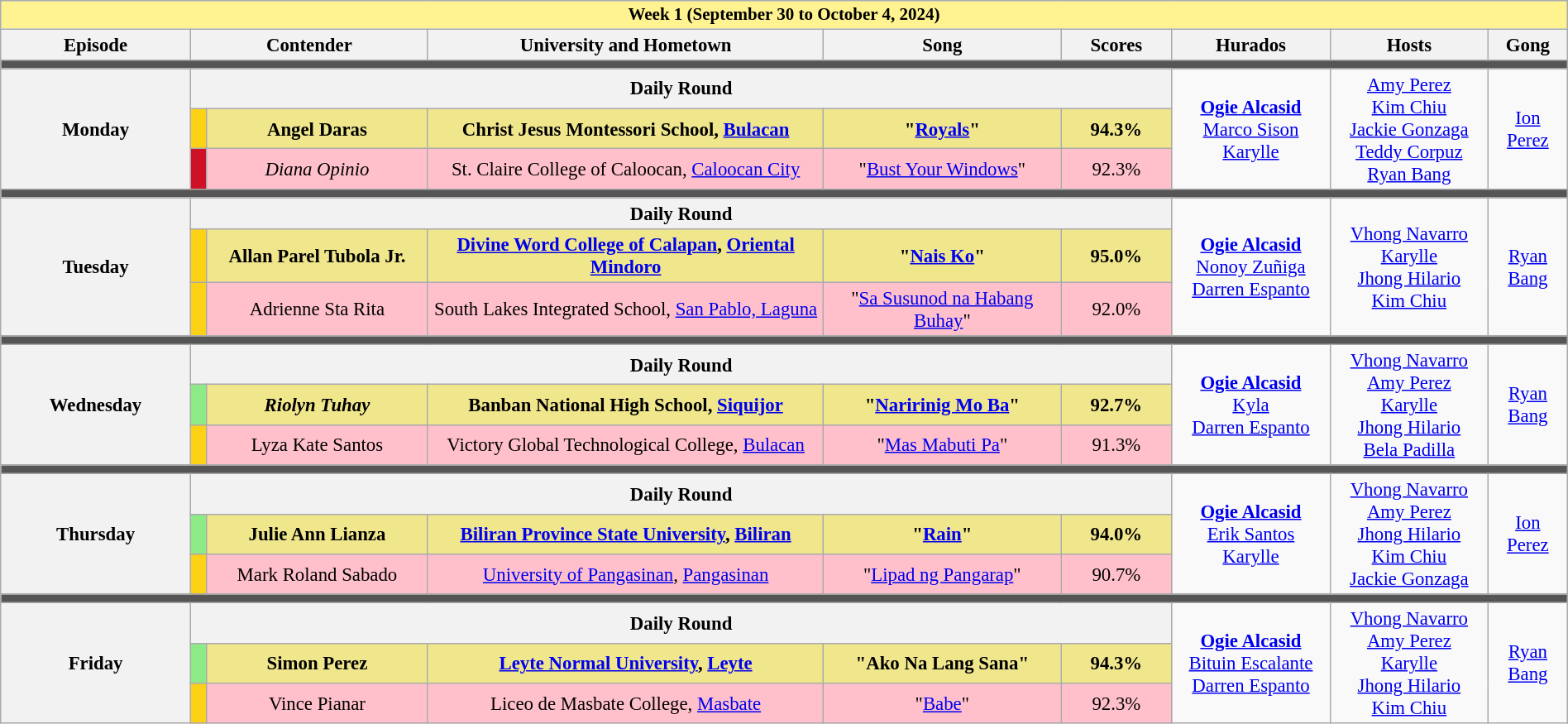<table class="wikitable mw-collapsible mw-collapsed" style="width:100%; text-align:center; font-size:95%;">
<tr>
<th colspan="9" style="background-color:#fff291;font-size:14px">Week 1 (September 30 to October 4, 2024)</th>
</tr>
<tr>
<th width="12%">Episode</th>
<th colspan="2" width="15%">Contender</th>
<th width="25%">University and Hometown</th>
<th width="15%">Song</th>
<th width="7%">Scores</th>
<th width="10%">Hurados</th>
<th width="10%">Hosts</th>
<th width="05%">Gong</th>
</tr>
<tr>
<td colspan="9" style="background:#555;"></td>
</tr>
<tr>
<th rowspan="3">Monday<br></th>
<th colspan="5">Daily Round</th>
<td rowspan="3"><strong><a href='#'>Ogie Alcasid</a></strong><br><a href='#'>Marco Sison</a><br><a href='#'>Karylle</a></td>
<td rowspan="3"><a href='#'>Amy Perez</a><br><a href='#'>Kim Chiu</a><br><a href='#'>Jackie Gonzaga</a><br><a href='#'>Teddy Corpuz</a><br><a href='#'>Ryan Bang</a></td>
<td rowspan="3"><a href='#'>Ion Perez</a></td>
</tr>
<tr style="background:Khaki">
<td width="01%" style="background:#FCD116"></td>
<td><strong>Angel Daras</strong></td>
<td><strong>Christ Jesus Montessori School, <a href='#'>Bulacan</a></strong></td>
<td><strong>"<a href='#'>Royals</a>"</strong></td>
<td><strong>94.3%</strong></td>
</tr>
<tr style="background:pink">
<td width="01%" style="background:#CE1126"></td>
<td><em>Diana Opinio</em></td>
<td>St. Claire College of Caloocan, <a href='#'>Caloocan City</a></td>
<td>"<a href='#'>Bust Your Windows</a>"</td>
<td>92.3%</td>
</tr>
<tr>
<td colspan="9" style="background:#555;"></td>
</tr>
<tr>
<th rowspan="3">Tuesday<br></th>
<th colspan="5">Daily Round</th>
<td rowspan="3"><strong><a href='#'>Ogie Alcasid</a></strong><br><a href='#'>Nonoy Zuñiga</a><br><a href='#'>Darren Espanto</a></td>
<td rowspan="3"><a href='#'>Vhong Navarro</a><br><a href='#'>Karylle</a><br><a href='#'>Jhong Hilario</a><br><a href='#'>Kim Chiu</a></td>
<td rowspan="3"><a href='#'>Ryan Bang</a></td>
</tr>
<tr style="background:Khaki">
<td width="01%" style="background:#FCD116"></td>
<td><strong>Allan Parel Tubola Jr.</strong></td>
<td><strong><a href='#'>Divine Word College of Calapan</a>, <a href='#'>Oriental Mindoro</a></strong></td>
<td><strong>"<a href='#'>Nais Ko</a>"</strong></td>
<td><strong>95.0%</strong></td>
</tr>
<tr style="background:pink">
<td width="01%" style="background:#FCD116"></td>
<td>Adrienne Sta Rita</td>
<td>South Lakes Integrated School, <a href='#'>San Pablo, Laguna</a></td>
<td>"<a href='#'>Sa Susunod na Habang Buhay</a>"</td>
<td>92.0%</td>
</tr>
<tr>
<td colspan="9" style="background:#555;"></td>
</tr>
<tr>
<th rowspan="3">Wednesday<br></th>
<th colspan="5">Daily Round</th>
<td rowspan="3"><strong><a href='#'>Ogie Alcasid</a></strong><br><a href='#'>Kyla</a><br><a href='#'>Darren Espanto</a></td>
<td rowspan="3"><a href='#'>Vhong Navarro</a><br><a href='#'>Amy Perez</a><br><a href='#'>Karylle</a><br><a href='#'>Jhong Hilario</a><br><a href='#'>Bela Padilla</a></td>
<td rowspan="3"><a href='#'>Ryan Bang</a></td>
</tr>
<tr style="background:Khaki">
<td width="01%" style="background:#8deb87"></td>
<td><strong><em>Riolyn Tuhay</em></strong></td>
<td><strong>Banban National High School, <a href='#'>Siquijor</a></strong></td>
<td><strong>"<a href='#'>Naririnig Mo Ba</a>"</strong></td>
<td><strong>92.7%</strong></td>
</tr>
<tr style="background:pink">
<td width="01%" style="background:#FCD116"></td>
<td>Lyza Kate Santos</td>
<td>Victory Global Technological College, <a href='#'>Bulacan</a></td>
<td>"<a href='#'>Mas Mabuti Pa</a>"</td>
<td>91.3%</td>
</tr>
<tr>
<td colspan="9" style="background:#555;"></td>
</tr>
<tr>
<th rowspan="3">Thursday<br></th>
<th colspan="5">Daily Round</th>
<td rowspan="3"><strong><a href='#'>Ogie Alcasid</a></strong><br><a href='#'>Erik Santos</a><br><a href='#'>Karylle</a></td>
<td rowspan="3"><a href='#'>Vhong Navarro</a><br><a href='#'>Amy Perez</a><br><a href='#'>Jhong Hilario</a><br><a href='#'>Kim Chiu</a><br><a href='#'>Jackie Gonzaga</a></td>
<td rowspan="3"><a href='#'>Ion Perez</a></td>
</tr>
<tr style="background:Khaki">
<td width="01%" style="background:#8deb87"></td>
<td><strong>Julie Ann Lianza</strong></td>
<td><strong><a href='#'>Biliran Province State University</a>, <a href='#'>Biliran</a></strong></td>
<td><strong>"<a href='#'>Rain</a>"</strong></td>
<td><strong>94.0%</strong></td>
</tr>
<tr style="background:pink">
<td width="01%" style="background:#FCD116"></td>
<td>Mark Roland Sabado</td>
<td><a href='#'>University of Pangasinan</a>, <a href='#'>Pangasinan</a></td>
<td>"<a href='#'>Lipad ng Pangarap</a>"</td>
<td>90.7%</td>
</tr>
<tr>
<td colspan="9" style="background:#555;"></td>
</tr>
<tr>
<th rowspan="3">Friday<br></th>
<th colspan="5">Daily Round</th>
<td rowspan="3"><strong><a href='#'>Ogie Alcasid</a></strong><br><a href='#'>Bituin Escalante</a><br><a href='#'>Darren Espanto</a></td>
<td rowspan="3"><a href='#'>Vhong Navarro</a><br><a href='#'>Amy Perez</a><br><a href='#'>Karylle</a><br><a href='#'>Jhong Hilario</a><br><a href='#'>Kim Chiu</a></td>
<td rowspan="3"><a href='#'>Ryan Bang</a></td>
</tr>
<tr style="background:Khaki">
<td width="01%" style="background:#8deb87"></td>
<td><strong>Simon Perez</strong></td>
<td><strong><a href='#'>Leyte Normal University</a>, <a href='#'>Leyte</a></strong></td>
<td><strong>"Ako Na Lang Sana"</strong></td>
<td><strong>94.3%</strong></td>
</tr>
<tr style="background:pink">
<td width="01%" style="background:#FCD116"></td>
<td>Vince Pianar</td>
<td>Liceo de Masbate College, <a href='#'>Masbate</a></td>
<td>"<a href='#'>Babe</a>"</td>
<td>92.3%</td>
</tr>
</table>
